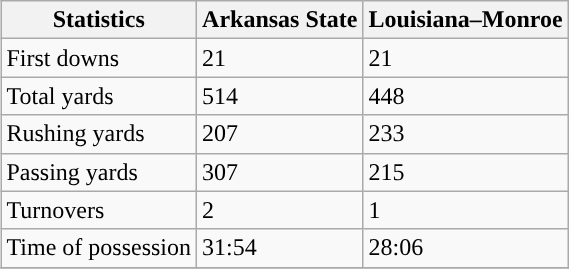<table class="wikitable" style="float: right;">
<tr>
<th>Statistics</th>
<th>Arkansas State</th>
<th>Louisiana–Monroe</th>
</tr>
<tr>
<td>First downs</td>
<td>21</td>
<td>21</td>
</tr>
<tr>
<td>Total yards</td>
<td>514</td>
<td>448</td>
</tr>
<tr>
<td>Rushing yards</td>
<td>207</td>
<td>233</td>
</tr>
<tr>
<td>Passing yards</td>
<td>307</td>
<td>215</td>
</tr>
<tr>
<td>Turnovers</td>
<td>2</td>
<td>1</td>
</tr>
<tr>
<td>Time of possession</td>
<td>31:54</td>
<td>28:06</td>
</tr>
<tr>
</tr>
</table>
